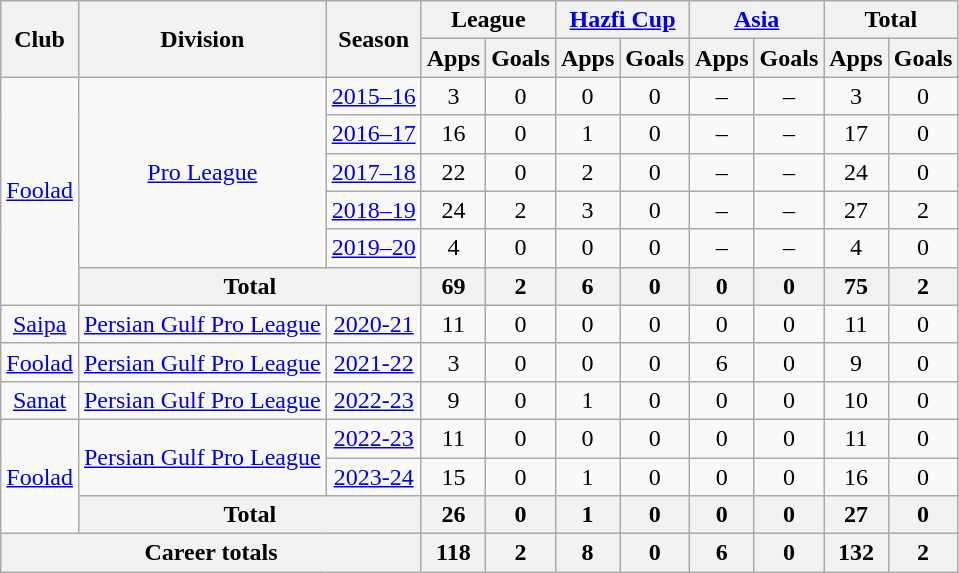<table class="wikitable" style="text-align: center;">
<tr>
<th rowspan="2">Club</th>
<th rowspan="2">Division</th>
<th rowspan="2">Season</th>
<th colspan="2">League</th>
<th colspan="2"><a href='#'>Hazfi Cup</a></th>
<th colspan="2"><a href='#'>Asia</a></th>
<th colspan="2">Total</th>
</tr>
<tr>
<th>Apps</th>
<th>Goals</th>
<th>Apps</th>
<th>Goals</th>
<th>Apps</th>
<th>Goals</th>
<th>Apps</th>
<th>Goals</th>
</tr>
<tr>
<td rowspan="6"><a href='#'>Foolad</a></td>
<td rowspan="5"><a href='#'>Pro League</a></td>
<td><a href='#'>2015–16</a></td>
<td>3</td>
<td>0</td>
<td>0</td>
<td>0</td>
<td>–</td>
<td>–</td>
<td>3</td>
<td>0</td>
</tr>
<tr>
<td><a href='#'>2016–17</a></td>
<td>16</td>
<td>0</td>
<td>1</td>
<td>0</td>
<td>–</td>
<td>–</td>
<td>17</td>
<td>0</td>
</tr>
<tr>
<td><a href='#'>2017–18</a></td>
<td>22</td>
<td>0</td>
<td>2</td>
<td>0</td>
<td>–</td>
<td>–</td>
<td>24</td>
<td>0</td>
</tr>
<tr>
<td><a href='#'>2018–19</a></td>
<td>24</td>
<td>2</td>
<td>3</td>
<td>0</td>
<td>–</td>
<td>–</td>
<td>27</td>
<td>2</td>
</tr>
<tr>
<td><a href='#'>2019–20</a></td>
<td>4</td>
<td>0</td>
<td>0</td>
<td>0</td>
<td>–</td>
<td>–</td>
<td>4</td>
<td>0</td>
</tr>
<tr>
<th colspan=2>Total</th>
<th>69</th>
<th>2</th>
<th>6</th>
<th>0</th>
<th>0</th>
<th>0</th>
<th>75</th>
<th>2</th>
</tr>
<tr>
<td><a href='#'>Saipa</a></td>
<td><a href='#'>Persian Gulf Pro League</a></td>
<td><a href='#'>2020-21</a></td>
<td>11</td>
<td>0</td>
<td>0</td>
<td>0</td>
<td>0</td>
<td>0</td>
<td>11</td>
<td>0</td>
</tr>
<tr>
<td><a href='#'>Foolad</a></td>
<td><a href='#'>Persian Gulf Pro League</a></td>
<td><a href='#'>2021-22</a></td>
<td>3</td>
<td>0</td>
<td>0</td>
<td>0</td>
<td>6</td>
<td>0</td>
<td>9</td>
<td>0</td>
</tr>
<tr>
<td><a href='#'>Sanat</a></td>
<td><a href='#'>Persian Gulf Pro League</a></td>
<td><a href='#'>2022-23</a></td>
<td>9</td>
<td>0</td>
<td>1</td>
<td>0</td>
<td>0</td>
<td>0</td>
<td>10</td>
<td>0</td>
</tr>
<tr>
<td rowspan="3"><a href='#'>Foolad</a></td>
<td rowspan="2"><a href='#'>Persian Gulf Pro League</a></td>
<td><a href='#'>2022-23</a></td>
<td>11</td>
<td>0</td>
<td>0</td>
<td>0</td>
<td>0</td>
<td>0</td>
<td>11</td>
<td>0</td>
</tr>
<tr>
<td><a href='#'>2023-24</a></td>
<td>15</td>
<td>0</td>
<td>1</td>
<td>0</td>
<td>0</td>
<td>0</td>
<td>16</td>
<td>0</td>
</tr>
<tr>
<th colspan=2>Total</th>
<th>26</th>
<th>0</th>
<th>1</th>
<th>0</th>
<th>0</th>
<th>0</th>
<th>27</th>
<th>0</th>
</tr>
<tr>
<th colspan="3">Career totals</th>
<th>118</th>
<th>2</th>
<th>8</th>
<th>0</th>
<th>6</th>
<th>0</th>
<th>132</th>
<th>2</th>
</tr>
</table>
